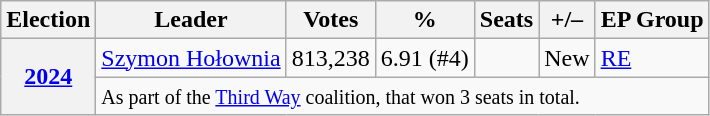<table class=wikitable>
<tr>
<th>Election</th>
<th>Leader</th>
<th>Votes</th>
<th>%</th>
<th>Seats</th>
<th>+/–</th>
<th>EP Group</th>
</tr>
<tr>
<th rowspan="2"><a href='#'>2024</a></th>
<td><a href='#'>Szymon Hołownia</a></td>
<td>813,238</td>
<td>6.91 (#4)</td>
<td></td>
<td>New</td>
<td><a href='#'>RE</a></td>
</tr>
<tr>
<td colspan="6"><small>As part of the <a href='#'>Third Way</a> coalition, that won 3 seats in total.</small></td>
</tr>
</table>
